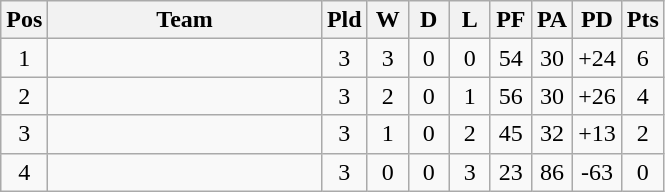<table class="wikitable" style="text-align:center">
<tr>
<th width=20 abbr="Position">Pos</th>
<th width=175>Team</th>
<th width=20 abbr="Played">Pld</th>
<th width=20 abbr="Won">W</th>
<th width=20 abbr="Drawn">D</th>
<th width=20 abbr="Lost">L</th>
<th width=20 abbr="Points for">PF</th>
<th width=20 abbr="Points against">PA</th>
<th width=25 abbr="Points difference">PD</th>
<th width=20 abbr="Points">Pts</th>
</tr>
<tr>
<td>1</td>
<td style="text-align:left"></td>
<td>3</td>
<td>3</td>
<td>0</td>
<td>0</td>
<td>54</td>
<td>30</td>
<td>+24</td>
<td>6</td>
</tr>
<tr>
<td>2</td>
<td style="text-align:left"></td>
<td>3</td>
<td>2</td>
<td>0</td>
<td>1</td>
<td>56</td>
<td>30</td>
<td>+26</td>
<td>4</td>
</tr>
<tr>
<td>3</td>
<td style="text-align:left"></td>
<td>3</td>
<td>1</td>
<td>0</td>
<td>2</td>
<td>45</td>
<td>32</td>
<td>+13</td>
<td>2</td>
</tr>
<tr>
<td>4</td>
<td style="text-align:left"></td>
<td>3</td>
<td>0</td>
<td>0</td>
<td>3</td>
<td>23</td>
<td>86</td>
<td>-63</td>
<td>0</td>
</tr>
</table>
